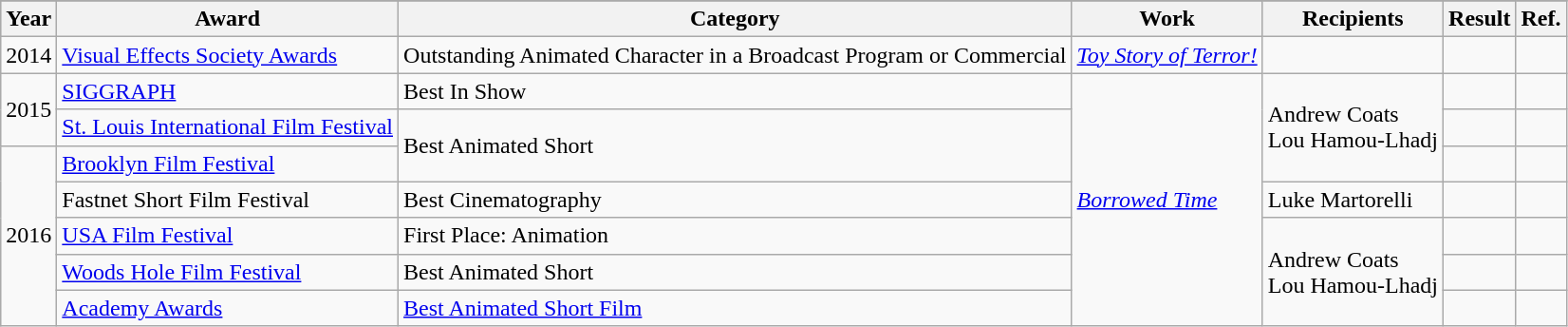<table class="wikitable">
<tr>
</tr>
<tr style="background:#ccc; text-align:center;">
<th>Year</th>
<th>Award</th>
<th>Category</th>
<th>Work</th>
<th>Recipients</th>
<th>Result</th>
<th>Ref.</th>
</tr>
<tr>
<td>2014</td>
<td><a href='#'>Visual Effects Society Awards</a></td>
<td>Outstanding Animated Character in a Broadcast Program or Commercial</td>
<td><em><a href='#'>Toy Story of Terror!</a></em></td>
<td></td>
<td></td>
<td></td>
</tr>
<tr>
<td rowspan=2>2015</td>
<td><a href='#'>SIGGRAPH</a></td>
<td>Best In Show</td>
<td rowspan="9"><em><a href='#'>Borrowed Time</a></em></td>
<td rowspan=3>Andrew Coats <br> Lou Hamou-Lhadj</td>
<td></td>
<td></td>
</tr>
<tr>
<td><a href='#'>St. Louis International Film Festival</a></td>
<td rowspan=2>Best Animated Short</td>
<td></td>
<td></td>
</tr>
<tr>
<td rowspan=7>2016</td>
<td><a href='#'>Brooklyn Film Festival</a></td>
<td></td>
<td></td>
</tr>
<tr>
<td>Fastnet Short Film Festival</td>
<td>Best Cinematography</td>
<td>Luke Martorelli</td>
<td></td>
<td></td>
</tr>
<tr>
<td><a href='#'>USA Film Festival</a></td>
<td>First Place: Animation</td>
<td rowspan=4>Andrew Coats <br> Lou Hamou-Lhadj</td>
<td></td>
<td></td>
</tr>
<tr>
<td><a href='#'>Woods Hole Film Festival</a></td>
<td>Best Animated Short</td>
<td></td>
<td></td>
</tr>
<tr>
<td><a href='#'>Academy Awards</a></td>
<td><a href='#'>Best Animated Short Film</a></td>
<td></td>
<td></td>
</tr>
</table>
